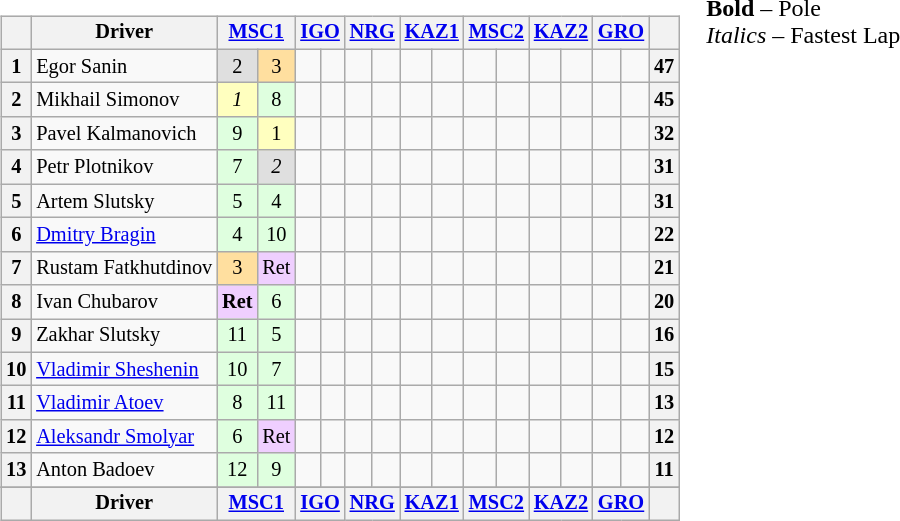<table>
<tr>
<td valign="top"><br><table align=left| class="wikitable" style="font-size: 85%; text-align: center">
<tr valign="top">
<th valign="middle"></th>
<th valign="middle">Driver</th>
<th colspan=2><a href='#'>MSC1</a></th>
<th colspan=2><a href='#'>IGO</a></th>
<th colspan=2><a href='#'>NRG</a></th>
<th colspan=2><a href='#'>KAZ1</a></th>
<th colspan=2><a href='#'>MSC2</a></th>
<th colspan=2><a href='#'>KAZ2</a></th>
<th colspan=2><a href='#'>GRO</a></th>
<th valign="middle"></th>
</tr>
<tr>
<th>1</th>
<td align="left">Egor Sanin</td>
<td style="background:#dfdfdf;">2</td>
<td style="background:#ffdf9f;">3</td>
<td></td>
<td></td>
<td></td>
<td></td>
<td></td>
<td></td>
<td></td>
<td></td>
<td></td>
<td></td>
<td></td>
<td></td>
<th>47</th>
</tr>
<tr>
<th>2</th>
<td align="left">Mikhail Simonov</td>
<td style="background:#ffffbf;"><em>1</em></td>
<td style="background:#dfffdf;">8</td>
<td></td>
<td></td>
<td></td>
<td></td>
<td></td>
<td></td>
<td></td>
<td></td>
<td></td>
<td></td>
<td></td>
<td></td>
<th>45</th>
</tr>
<tr>
<th>3</th>
<td align="left">Pavel Kalmanovich</td>
<td style="background:#dfffdf;">9</td>
<td style="background:#ffffbf;">1</td>
<td></td>
<td></td>
<td></td>
<td></td>
<td></td>
<td></td>
<td></td>
<td></td>
<td></td>
<td></td>
<td></td>
<td></td>
<th>32</th>
</tr>
<tr>
<th>4</th>
<td align="left">Petr Plotnikov</td>
<td style="background:#dfffdf;">7</td>
<td style="background:#dfdfdf;"><em>2</em></td>
<td></td>
<td></td>
<td></td>
<td></td>
<td></td>
<td></td>
<td></td>
<td></td>
<td></td>
<td></td>
<td></td>
<td></td>
<th>31</th>
</tr>
<tr>
<th>5</th>
<td align="left">Artem Slutsky</td>
<td style="background:#dfffdf;">5</td>
<td style="background:#dfffdf;">4</td>
<td></td>
<td></td>
<td></td>
<td></td>
<td></td>
<td></td>
<td></td>
<td></td>
<td></td>
<td></td>
<td></td>
<td></td>
<th>31</th>
</tr>
<tr>
<th>6</th>
<td align="left"><a href='#'>Dmitry Bragin</a></td>
<td style="background:#dfffdf;">4</td>
<td style="background:#dfffdf;">10</td>
<td></td>
<td></td>
<td></td>
<td></td>
<td></td>
<td></td>
<td></td>
<td></td>
<td></td>
<td></td>
<td></td>
<td></td>
<th>22</th>
</tr>
<tr>
<th>7</th>
<td align="left">Rustam Fatkhutdinov</td>
<td style="background:#ffdf9f;">3</td>
<td style="background:#efcfff;">Ret</td>
<td></td>
<td></td>
<td></td>
<td></td>
<td></td>
<td></td>
<td></td>
<td></td>
<td></td>
<td></td>
<td></td>
<td></td>
<th>21</th>
</tr>
<tr>
<th>8</th>
<td align="left">Ivan Chubarov</td>
<td style="background:#efcfff;"><strong>Ret</strong></td>
<td style="background:#dfffdf;">6</td>
<td></td>
<td></td>
<td></td>
<td></td>
<td></td>
<td></td>
<td></td>
<td></td>
<td></td>
<td></td>
<td></td>
<td></td>
<th>20</th>
</tr>
<tr>
<th>9</th>
<td align="left">Zakhar Slutsky</td>
<td style="background:#dfffdf;">11</td>
<td style="background:#dfffdf;">5</td>
<td></td>
<td></td>
<td></td>
<td></td>
<td></td>
<td></td>
<td></td>
<td></td>
<td></td>
<td></td>
<td></td>
<td></td>
<th>16</th>
</tr>
<tr>
<th>10</th>
<td align="left"><a href='#'>Vladimir Sheshenin</a></td>
<td style="background:#dfffdf;">10</td>
<td style="background:#dfffdf;">7</td>
<td></td>
<td></td>
<td></td>
<td></td>
<td></td>
<td></td>
<td></td>
<td></td>
<td></td>
<td></td>
<td></td>
<td></td>
<th>15</th>
</tr>
<tr>
<th>11</th>
<td align="left"><a href='#'>Vladimir Atoev</a></td>
<td style="background:#dfffdf;">8</td>
<td style="background:#dfffdf;">11</td>
<td></td>
<td></td>
<td></td>
<td></td>
<td></td>
<td></td>
<td></td>
<td></td>
<td></td>
<td></td>
<td></td>
<td></td>
<th>13</th>
</tr>
<tr>
<th>12</th>
<td align="left"><a href='#'>Aleksandr Smolyar</a></td>
<td style="background:#dfffdf;">6</td>
<td style="background:#efcfff;">Ret</td>
<td></td>
<td></td>
<td></td>
<td></td>
<td></td>
<td></td>
<td></td>
<td></td>
<td></td>
<td></td>
<td></td>
<td></td>
<th>12</th>
</tr>
<tr>
<th>13</th>
<td align="left">Anton Badoev</td>
<td style="background:#dfffdf;">12</td>
<td style="background:#dfffdf;">9</td>
<td></td>
<td></td>
<td></td>
<td></td>
<td></td>
<td></td>
<td></td>
<td></td>
<td></td>
<td></td>
<td></td>
<td></td>
<th>11</th>
</tr>
<tr>
</tr>
<tr valign="top">
<th valign="middle"></th>
<th valign="middle">Driver</th>
<th colspan=2><a href='#'>MSC1</a></th>
<th colspan=2><a href='#'>IGO</a></th>
<th colspan=2><a href='#'>NRG</a></th>
<th colspan=2><a href='#'>KAZ1</a></th>
<th colspan=2><a href='#'>MSC2</a></th>
<th colspan=2><a href='#'>KAZ2</a></th>
<th colspan=2><a href='#'>GRO</a></th>
<th valign="middle"></th>
</tr>
</table>
</td>
<td valign="top"><br>
<span><strong>Bold</strong> – Pole<br>
<em>Italics</em> – Fastest Lap</span></td>
</tr>
</table>
